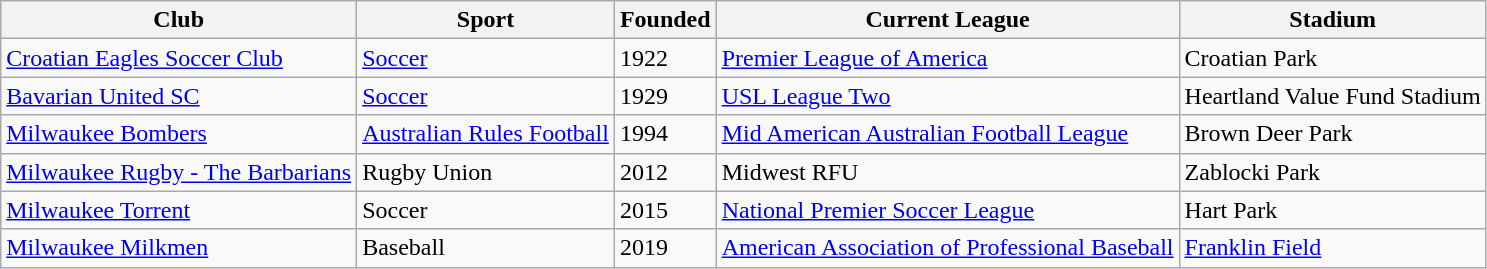<table class="wikitable">
<tr>
<th>Club</th>
<th>Sport</th>
<th>Founded</th>
<th>Current League</th>
<th>Stadium</th>
</tr>
<tr>
<td><a href='#'>Croatian Eagles Soccer Club</a></td>
<td><a href='#'>Soccer</a></td>
<td>1922</td>
<td><a href='#'>Premier League of America</a></td>
<td>Croatian Park</td>
</tr>
<tr>
<td><a href='#'>Bavarian United SC</a></td>
<td><a href='#'>Soccer</a></td>
<td>1929</td>
<td><a href='#'>USL League Two</a></td>
<td>Heartland Value Fund Stadium</td>
</tr>
<tr>
<td><a href='#'>Milwaukee Bombers</a></td>
<td><a href='#'>Australian Rules Football</a></td>
<td>1994</td>
<td><a href='#'>Mid American Australian Football League</a></td>
<td>Brown Deer Park</td>
</tr>
<tr>
<td><a href='#'>Milwaukee Rugby - The Barbarians</a></td>
<td>Rugby Union</td>
<td>2012</td>
<td>Midwest RFU</td>
<td>Zablocki Park</td>
</tr>
<tr>
<td><a href='#'>Milwaukee Torrent</a></td>
<td>Soccer</td>
<td>2015</td>
<td><a href='#'>National Premier Soccer League</a></td>
<td>Hart Park</td>
</tr>
<tr>
<td><a href='#'>Milwaukee Milkmen</a></td>
<td>Baseball</td>
<td>2019</td>
<td><a href='#'>American Association of Professional Baseball</a></td>
<td><a href='#'>Franklin Field</a></td>
</tr>
</table>
